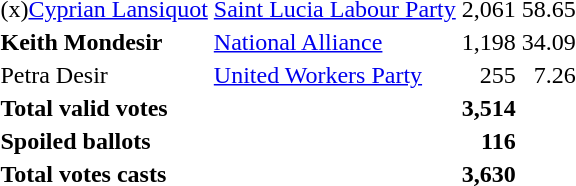<table wikitable>
<tr>
<td align="left">(x)<a href='#'>Cyprian Lansiquot</a></td>
<td align="left"><a href='#'>Saint Lucia Labour Party</a></td>
<td align="right">2,061</td>
<td align="right">58.65</td>
</tr>
<tr>
<td align="left"><strong>Keith Mondesir</strong></td>
<td align="left"><a href='#'>National Alliance</a></td>
<td align="right">1,198</td>
<td align="right">34.09</td>
</tr>
<tr>
<td align="left">Petra Desir</td>
<td align="left"><a href='#'>United Workers Party</a></td>
<td align="right">255</td>
<td align="right">7.26</td>
</tr>
<tr>
<th align="left">Total valid votes</th>
<th align="left"></th>
<th align="right">3,514</th>
<th align="right"></th>
</tr>
<tr>
<th align="left">Spoiled ballots</th>
<th align="left"></th>
<th align="right">116</th>
<th align="right"></th>
</tr>
<tr>
<th align="left">Total votes casts</th>
<th align="left"></th>
<th align="right">3,630</th>
<th align="right"></th>
</tr>
</table>
